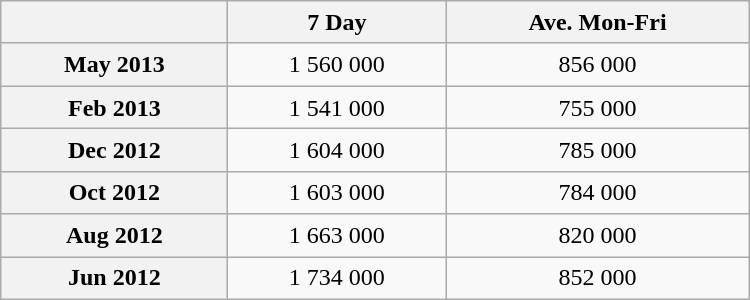<table class="wikitable sortable" style="text-align:center; width:500px; height:200px;">
<tr>
<th></th>
<th>7 Day</th>
<th>Ave. Mon-Fri</th>
</tr>
<tr>
<th scope="row">May 2013</th>
<td>1 560 000</td>
<td>856 000</td>
</tr>
<tr>
<th scope="row">Feb 2013</th>
<td>1 541 000</td>
<td>755 000</td>
</tr>
<tr>
<th scope="row">Dec 2012</th>
<td>1 604 000</td>
<td>785 000</td>
</tr>
<tr>
<th scope="row">Oct 2012</th>
<td>1 603 000</td>
<td>784 000</td>
</tr>
<tr>
<th scope="row">Aug 2012</th>
<td>1 663 000</td>
<td>820 000</td>
</tr>
<tr>
<th scope="row">Jun 2012</th>
<td>1 734 000</td>
<td>852 000</td>
</tr>
</table>
